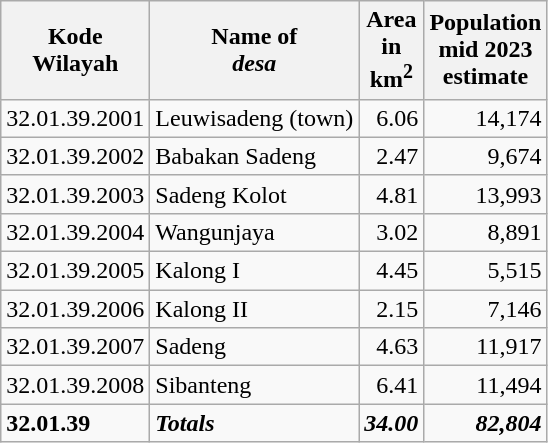<table class="wikitable">
<tr>
<th>Kode <br>Wilayah</th>
<th>Name of <br> <em>desa</em></th>
<th>Area <br>in <br>km<sup>2</sup></th>
<th>Population<br>mid 2023<br>estimate</th>
</tr>
<tr>
<td>32.01.39.2001</td>
<td>Leuwisadeng (town)</td>
<td align="right">6.06</td>
<td align="right">14,174</td>
</tr>
<tr>
<td>32.01.39.2002</td>
<td>Babakan Sadeng</td>
<td align="right">2.47</td>
<td align="right">9,674</td>
</tr>
<tr>
<td>32.01.39.2003</td>
<td>Sadeng Kolot</td>
<td align="right">4.81</td>
<td align="right">13,993</td>
</tr>
<tr>
<td>32.01.39.2004</td>
<td>Wangunjaya</td>
<td align="right">3.02</td>
<td align="right">8,891</td>
</tr>
<tr>
<td>32.01.39.2005</td>
<td>Kalong I</td>
<td align="right">4.45</td>
<td align="right">5,515</td>
</tr>
<tr>
<td>32.01.39.2006</td>
<td>Kalong II</td>
<td align="right">2.15</td>
<td align="right">7,146</td>
</tr>
<tr>
<td>32.01.39.2007</td>
<td>Sadeng</td>
<td align="right">4.63</td>
<td align="right">11,917</td>
</tr>
<tr>
<td>32.01.39.2008</td>
<td>Sibanteng</td>
<td align="right">6.41</td>
<td align="right">11,494</td>
</tr>
<tr>
<td><strong>32.01.39</strong></td>
<td><strong><em>Totals</em></strong></td>
<td align="right"><strong><em>34.00</em></strong></td>
<td align="right"><strong><em>82,804</em></strong></td>
</tr>
</table>
